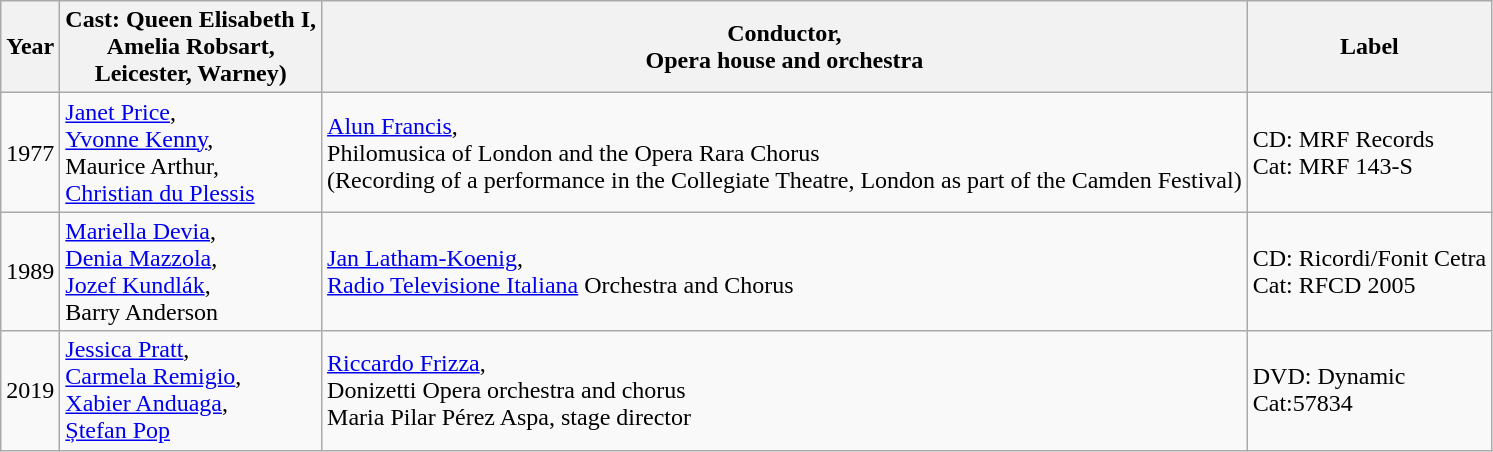<table class="wikitable">
<tr>
<th>Year</th>
<th>Cast: Queen Elisabeth I,<br>Amelia Robsart,<br>Leicester, Warney)</th>
<th>Conductor,<br>Opera house and orchestra</th>
<th>Label</th>
</tr>
<tr>
<td>1977</td>
<td><a href='#'>Janet Price</a>,<br><a href='#'>Yvonne Kenny</a>,<br>Maurice Arthur,<br><a href='#'>Christian du Plessis</a></td>
<td><a href='#'>Alun Francis</a>,<br>Philomusica of London and the Opera Rara Chorus<br>(Recording of a performance in the Collegiate Theatre, London as part of the Camden Festival)</td>
<td>CD: MRF Records<br>Cat: MRF 143-S</td>
</tr>
<tr>
<td>1989</td>
<td><a href='#'>Mariella Devia</a>,<br><a href='#'>Denia Mazzola</a>,<br><a href='#'>Jozef Kundlák</a>,<br>Barry Anderson</td>
<td><a href='#'>Jan Latham-Koenig</a>,<br><a href='#'>Radio Televisione Italiana</a> Orchestra and Chorus</td>
<td>CD: Ricordi/Fonit Cetra<br>Cat: RFCD 2005</td>
</tr>
<tr>
<td>2019</td>
<td><a href='#'>Jessica Pratt</a>,<br><a href='#'>Carmela Remigio</a>,<br><a href='#'>Xabier Anduaga</a>,<br><a href='#'>Ștefan Pop</a></td>
<td><a href='#'>Riccardo Frizza</a>,<br>Donizetti Opera orchestra and chorus<br>Maria Pilar Pérez Aspa, stage director</td>
<td>DVD: Dynamic<br>Cat:57834</td>
</tr>
</table>
